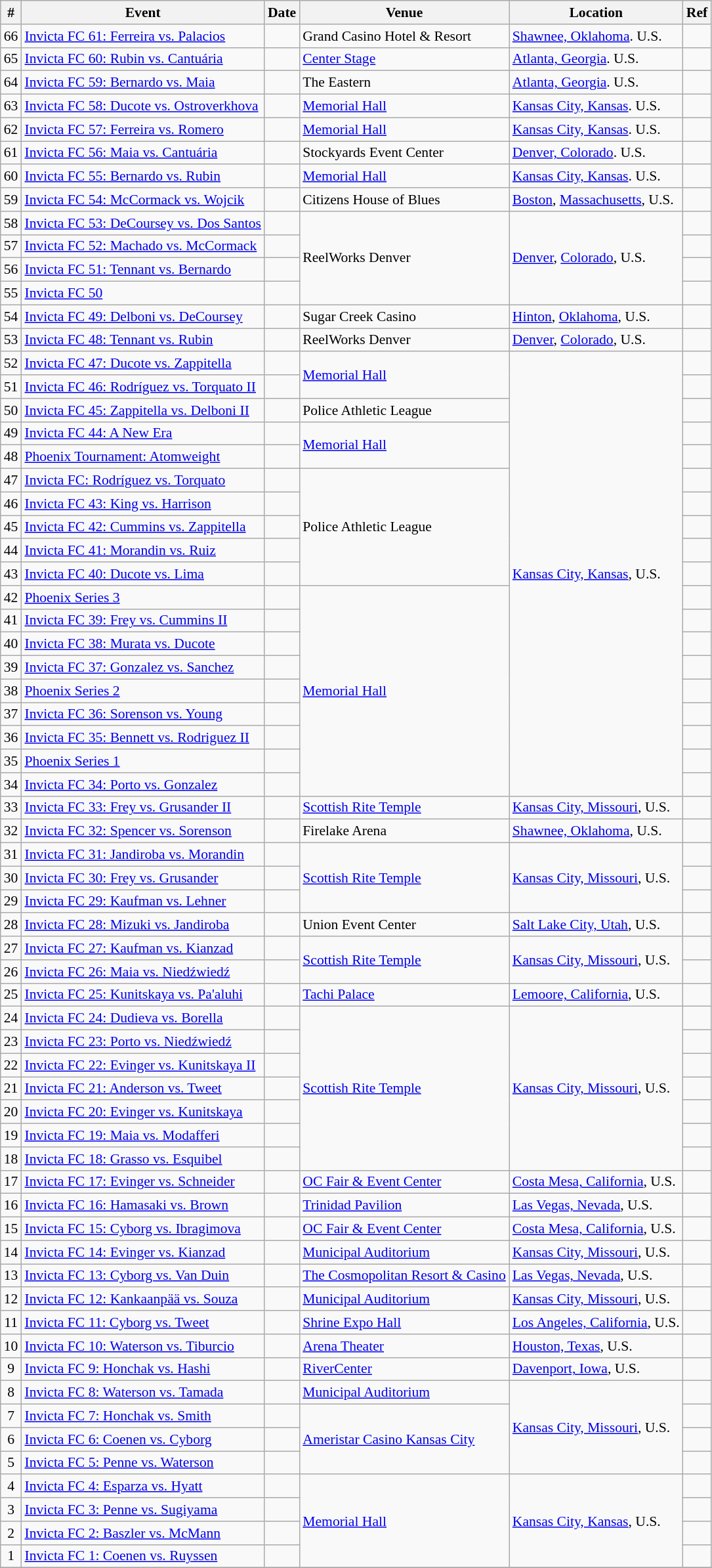<table class="sortable wikitable succession-box" style="font-size:90%;">
<tr>
<th scope="col">#</th>
<th scope="col">Event</th>
<th scope="col">Date</th>
<th scope="col">Venue</th>
<th scope="col">Location</th>
<th scope="col">Ref</th>
</tr>
<tr>
<td align=center>66</td>
<td><a href='#'>Invicta FC 61: Ferreira vs. Palacios</a></td>
<td></td>
<td>Grand Casino Hotel & Resort</td>
<td><a href='#'>Shawnee, Oklahoma</a>. U.S.</td>
<td></td>
</tr>
<tr>
<td align=center>65</td>
<td><a href='#'>Invicta FC 60: Rubin vs. Cantuária</a></td>
<td></td>
<td><a href='#'>Center Stage</a></td>
<td><a href='#'>Atlanta, Georgia</a>. U.S.</td>
<td></td>
</tr>
<tr>
<td align=center>64</td>
<td><a href='#'>Invicta FC 59: Bernardo vs. Maia</a></td>
<td></td>
<td>The Eastern</td>
<td><a href='#'>Atlanta, Georgia</a>. U.S.</td>
<td></td>
</tr>
<tr>
<td align=center>63</td>
<td><a href='#'>Invicta FC 58: Ducote vs. Ostroverkhova</a></td>
<td></td>
<td><a href='#'>Memorial Hall</a></td>
<td><a href='#'>Kansas City, Kansas</a>. U.S.</td>
<td></td>
</tr>
<tr>
<td align=center>62</td>
<td><a href='#'>Invicta FC 57: Ferreira vs. Romero</a></td>
<td></td>
<td><a href='#'>Memorial Hall</a></td>
<td><a href='#'>Kansas City, Kansas</a>. U.S.</td>
<td></td>
</tr>
<tr>
<td align=center>61</td>
<td><a href='#'>Invicta FC 56: Maia vs. Cantuária</a></td>
<td></td>
<td>Stockyards Event Center</td>
<td><a href='#'>Denver, Colorado</a>. U.S.</td>
<td></td>
</tr>
<tr>
<td align=center>60</td>
<td><a href='#'>Invicta FC 55: Bernardo vs. Rubin</a></td>
<td></td>
<td><a href='#'>Memorial Hall</a></td>
<td><a href='#'>Kansas City, Kansas</a>. U.S.</td>
<td></td>
</tr>
<tr>
<td align=center>59</td>
<td><a href='#'>Invicta FC 54: McCormack vs. Wojcik</a></td>
<td></td>
<td>Citizens House of Blues</td>
<td><a href='#'>Boston</a>, <a href='#'>Massachusetts</a>, U.S.</td>
<td></td>
</tr>
<tr>
<td align=center>58</td>
<td><a href='#'>Invicta FC 53: DeCoursey vs. Dos Santos</a></td>
<td></td>
<td rowspan=4>ReelWorks Denver</td>
<td rowspan=4><a href='#'>Denver</a>, <a href='#'>Colorado</a>, U.S.</td>
<td></td>
</tr>
<tr>
<td align=center>57</td>
<td><a href='#'>Invicta FC 52: Machado vs. McCormack</a></td>
<td></td>
<td></td>
</tr>
<tr>
<td align=center>56</td>
<td><a href='#'>Invicta FC 51: Tennant vs. Bernardo</a></td>
<td></td>
<td></td>
</tr>
<tr>
<td align=center>55</td>
<td><a href='#'>Invicta FC 50</a></td>
<td></td>
<td></td>
</tr>
<tr>
<td align=center>54</td>
<td><a href='#'>Invicta FC 49: Delboni vs. DeCoursey</a></td>
<td></td>
<td>Sugar Creek Casino</td>
<td><a href='#'>Hinton</a>, <a href='#'>Oklahoma</a>, U.S.</td>
<td></td>
</tr>
<tr>
<td align=center>53</td>
<td><a href='#'>Invicta FC 48: Tennant vs. Rubin</a></td>
<td></td>
<td>ReelWorks Denver</td>
<td><a href='#'>Denver</a>, <a href='#'>Colorado</a>, U.S.</td>
<td></td>
</tr>
<tr>
<td align=center>52</td>
<td><a href='#'>Invicta FC 47: Ducote vs. Zappitella</a></td>
<td></td>
<td rowspan=2><a href='#'>Memorial Hall</a></td>
<td rowspan=19><a href='#'>Kansas City, Kansas</a>, U.S.</td>
<td></td>
</tr>
<tr>
<td align=center>51</td>
<td><a href='#'>Invicta FC 46: Rodríguez vs. Torquato II</a></td>
<td></td>
<td></td>
</tr>
<tr>
<td align=center>50</td>
<td><a href='#'>Invicta FC 45: Zappitella vs. Delboni II</a></td>
<td></td>
<td>Police Athletic League</td>
<td></td>
</tr>
<tr>
<td align=center>49</td>
<td><a href='#'>Invicta FC 44: A New Era</a></td>
<td></td>
<td rowspan=2><a href='#'>Memorial Hall</a></td>
<td></td>
</tr>
<tr>
<td align=center>48</td>
<td><a href='#'>Phoenix Tournament: Atomweight</a></td>
<td></td>
<td></td>
</tr>
<tr>
<td align=center>47</td>
<td><a href='#'>Invicta FC: Rodríguez vs. Torquato</a></td>
<td></td>
<td rowspan=5>Police Athletic League</td>
<td></td>
</tr>
<tr>
<td align=center>46</td>
<td><a href='#'>Invicta FC 43: King vs. Harrison</a></td>
<td></td>
<td></td>
</tr>
<tr>
<td align=center>45</td>
<td><a href='#'>Invicta FC 42: Cummins vs. Zappitella</a></td>
<td></td>
<td></td>
</tr>
<tr>
<td align=center>44</td>
<td><a href='#'>Invicta FC 41: Morandin vs. Ruiz</a></td>
<td></td>
<td></td>
</tr>
<tr>
<td align=center>43</td>
<td><a href='#'>Invicta FC 40: Ducote vs. Lima</a></td>
<td></td>
<td></td>
</tr>
<tr>
<td align=center>42</td>
<td><a href='#'>Phoenix Series 3</a></td>
<td></td>
<td rowspan=9><a href='#'>Memorial Hall</a></td>
<td></td>
</tr>
<tr>
<td align=center>41</td>
<td><a href='#'>Invicta FC 39: Frey vs. Cummins II</a></td>
<td></td>
<td></td>
</tr>
<tr>
<td align=center>40</td>
<td><a href='#'>Invicta FC 38: Murata vs. Ducote</a></td>
<td></td>
<td></td>
</tr>
<tr>
<td align=center>39</td>
<td><a href='#'>Invicta FC 37: Gonzalez vs. Sanchez</a></td>
<td></td>
<td></td>
</tr>
<tr>
<td align=center>38</td>
<td><a href='#'>Phoenix Series 2</a></td>
<td></td>
<td></td>
</tr>
<tr>
<td align=center>37</td>
<td><a href='#'>Invicta FC 36: Sorenson vs. Young</a></td>
<td></td>
<td></td>
</tr>
<tr>
<td align=center>36</td>
<td><a href='#'>Invicta FC 35: Bennett vs. Rodriguez II</a></td>
<td></td>
<td></td>
</tr>
<tr>
<td align=center>35</td>
<td><a href='#'>Phoenix Series 1</a></td>
<td></td>
<td></td>
</tr>
<tr>
<td align=center>34</td>
<td><a href='#'>Invicta FC 34: Porto vs. Gonzalez</a></td>
<td></td>
<td></td>
</tr>
<tr>
<td align=center>33</td>
<td><a href='#'>Invicta FC 33: Frey vs. Grusander II</a></td>
<td></td>
<td><a href='#'>Scottish Rite Temple</a></td>
<td><a href='#'>Kansas City, Missouri</a>, U.S.</td>
<td></td>
</tr>
<tr>
<td align=center>32</td>
<td><a href='#'>Invicta FC 32: Spencer vs. Sorenson</a></td>
<td></td>
<td>Firelake Arena</td>
<td><a href='#'>Shawnee, Oklahoma</a>, U.S.</td>
<td></td>
</tr>
<tr>
<td align=center>31</td>
<td><a href='#'>Invicta FC 31: Jandiroba vs. Morandin</a></td>
<td></td>
<td rowspan=3><a href='#'>Scottish Rite Temple</a></td>
<td rowspan=3><a href='#'>Kansas City, Missouri</a>, U.S.</td>
<td></td>
</tr>
<tr>
<td align=center>30</td>
<td><a href='#'>Invicta FC 30: Frey vs. Grusander</a></td>
<td></td>
<td></td>
</tr>
<tr>
<td align=center>29</td>
<td><a href='#'>Invicta FC 29: Kaufman vs. Lehner</a></td>
<td></td>
<td></td>
</tr>
<tr>
<td align=center>28</td>
<td><a href='#'>Invicta FC 28: Mizuki vs. Jandiroba</a></td>
<td></td>
<td>Union Event Center</td>
<td><a href='#'>Salt Lake City, Utah</a>, U.S.</td>
<td></td>
</tr>
<tr>
<td align=center>27</td>
<td><a href='#'>Invicta FC 27: Kaufman vs. Kianzad</a></td>
<td></td>
<td rowspan=2><a href='#'>Scottish Rite Temple</a></td>
<td rowspan=2><a href='#'>Kansas City, Missouri</a>, U.S.</td>
<td></td>
</tr>
<tr>
<td align=center>26</td>
<td><a href='#'>Invicta FC 26: Maia vs. Niedźwiedź</a></td>
<td></td>
<td></td>
</tr>
<tr>
<td align=center>25</td>
<td><a href='#'>Invicta FC 25: Kunitskaya vs. Pa'aluhi</a></td>
<td></td>
<td><a href='#'>Tachi Palace</a></td>
<td><a href='#'>Lemoore, California</a>, U.S.</td>
<td></td>
</tr>
<tr>
<td align=center>24</td>
<td><a href='#'>Invicta FC 24: Dudieva vs. Borella</a></td>
<td></td>
<td rowspan=7><a href='#'>Scottish Rite Temple</a></td>
<td rowspan=7><a href='#'>Kansas City, Missouri</a>, U.S.</td>
<td></td>
</tr>
<tr>
<td align=center>23</td>
<td><a href='#'>Invicta FC 23: Porto vs. Niedźwiedź</a></td>
<td></td>
<td></td>
</tr>
<tr>
<td align=center>22</td>
<td><a href='#'>Invicta FC 22: Evinger vs. Kunitskaya II</a></td>
<td></td>
<td></td>
</tr>
<tr>
<td align=center>21</td>
<td><a href='#'>Invicta FC 21: Anderson vs. Tweet</a></td>
<td></td>
<td></td>
</tr>
<tr>
<td align=center>20</td>
<td><a href='#'>Invicta FC 20: Evinger vs. Kunitskaya</a></td>
<td></td>
<td></td>
</tr>
<tr>
<td align=center>19</td>
<td><a href='#'>Invicta FC 19: Maia vs. Modafferi</a></td>
<td></td>
<td></td>
</tr>
<tr>
<td align=center>18</td>
<td><a href='#'>Invicta FC 18: Grasso vs. Esquibel</a></td>
<td></td>
<td></td>
</tr>
<tr>
<td align=center>17</td>
<td><a href='#'>Invicta FC 17: Evinger vs. Schneider</a></td>
<td></td>
<td><a href='#'>OC Fair & Event Center</a></td>
<td><a href='#'>Costa Mesa, California</a>, U.S.</td>
<td></td>
</tr>
<tr>
<td align=center>16</td>
<td><a href='#'>Invicta FC 16: Hamasaki vs. Brown</a></td>
<td></td>
<td><a href='#'>Trinidad Pavilion</a></td>
<td><a href='#'>Las Vegas, Nevada</a>, U.S.</td>
<td></td>
</tr>
<tr>
<td align=center>15</td>
<td><a href='#'>Invicta FC 15: Cyborg vs. Ibragimova</a></td>
<td></td>
<td><a href='#'>OC Fair & Event Center</a></td>
<td><a href='#'>Costa Mesa, California</a>, U.S.</td>
<td></td>
</tr>
<tr>
<td align=center>14</td>
<td><a href='#'>Invicta FC 14: Evinger vs. Kianzad</a></td>
<td></td>
<td><a href='#'>Municipal Auditorium</a></td>
<td><a href='#'>Kansas City, Missouri</a>, U.S.</td>
<td></td>
</tr>
<tr>
<td align=center>13</td>
<td><a href='#'>Invicta FC 13: Cyborg vs. Van Duin</a></td>
<td></td>
<td><a href='#'>The Cosmopolitan Resort & Casino</a></td>
<td><a href='#'>Las Vegas, Nevada</a>, U.S.</td>
<td></td>
</tr>
<tr>
<td align=center>12</td>
<td><a href='#'>Invicta FC 12: Kankaanpää vs. Souza</a></td>
<td></td>
<td><a href='#'>Municipal Auditorium</a></td>
<td><a href='#'>Kansas City, Missouri</a>, U.S.</td>
<td></td>
</tr>
<tr>
<td align=center>11</td>
<td><a href='#'>Invicta FC 11: Cyborg vs. Tweet</a></td>
<td></td>
<td><a href='#'>Shrine Expo Hall</a></td>
<td><a href='#'>Los Angeles, California</a>, U.S.</td>
<td></td>
</tr>
<tr>
<td align=center>10</td>
<td><a href='#'>Invicta FC 10: Waterson vs. Tiburcio</a></td>
<td></td>
<td><a href='#'>Arena Theater</a></td>
<td><a href='#'>Houston, Texas</a>, U.S.</td>
<td></td>
</tr>
<tr>
<td align=center>9</td>
<td><a href='#'>Invicta FC 9: Honchak vs. Hashi</a></td>
<td></td>
<td><a href='#'>RiverCenter</a></td>
<td><a href='#'>Davenport, Iowa</a>, U.S.</td>
<td></td>
</tr>
<tr>
<td align=center>8</td>
<td><a href='#'>Invicta FC 8: Waterson vs. Tamada</a></td>
<td></td>
<td><a href='#'>Municipal Auditorium</a></td>
<td rowspan=4><a href='#'>Kansas City, Missouri</a>, U.S.</td>
<td></td>
</tr>
<tr>
<td align=center>7</td>
<td><a href='#'>Invicta FC 7: Honchak vs. Smith</a></td>
<td></td>
<td rowspan=3><a href='#'>Ameristar Casino Kansas City</a></td>
<td></td>
</tr>
<tr>
<td align=center>6</td>
<td><a href='#'>Invicta FC 6: Coenen vs. Cyborg</a></td>
<td></td>
<td></td>
</tr>
<tr>
<td align=center>5</td>
<td><a href='#'>Invicta FC 5: Penne vs. Waterson</a></td>
<td></td>
<td></td>
</tr>
<tr>
<td align=center>4</td>
<td><a href='#'>Invicta FC 4: Esparza vs. Hyatt</a></td>
<td></td>
<td rowspan=4><a href='#'>Memorial Hall</a></td>
<td rowspan=4><a href='#'>Kansas City, Kansas</a>, U.S.</td>
<td></td>
</tr>
<tr>
<td align=center>3</td>
<td><a href='#'>Invicta FC 3: Penne vs. Sugiyama</a></td>
<td></td>
<td></td>
</tr>
<tr>
<td align=center>2</td>
<td><a href='#'>Invicta FC 2: Baszler vs. McMann</a></td>
<td></td>
<td></td>
</tr>
<tr>
<td align=center>1</td>
<td><a href='#'>Invicta FC 1: Coenen vs. Ruyssen</a></td>
<td></td>
<td></td>
</tr>
<tr>
</tr>
</table>
